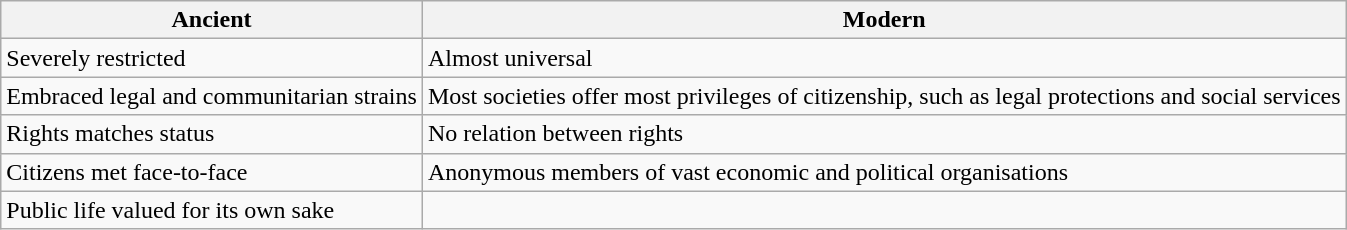<table class="wikitable">
<tr>
<th>Ancient</th>
<th>Modern</th>
</tr>
<tr>
<td>Severely restricted</td>
<td>Almost universal</td>
</tr>
<tr>
<td>Embraced legal and communitarian strains</td>
<td>Most societies offer most privileges of citizenship, such as legal protections and social services</td>
</tr>
<tr>
<td>Rights matches status</td>
<td>No relation between rights</td>
</tr>
<tr>
<td>Citizens met face-to-face</td>
<td>Anonymous members of vast economic and political organisations</td>
</tr>
<tr>
<td>Public life valued for its own sake</td>
<td></td>
</tr>
</table>
